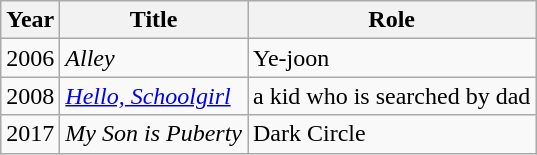<table class="wikitable">
<tr>
<th>Year</th>
<th>Title</th>
<th>Role</th>
</tr>
<tr>
<td>2006</td>
<td> <em>Alley</em></td>
<td>Ye-joon</td>
</tr>
<tr>
<td>2008</td>
<td><em><a href='#'>Hello, Schoolgirl</a></em></td>
<td>a kid who is searched by dad</td>
</tr>
<tr>
<td>2017</td>
<td> <em>My Son is Puberty</em></td>
<td>Dark Circle</td>
</tr>
</table>
